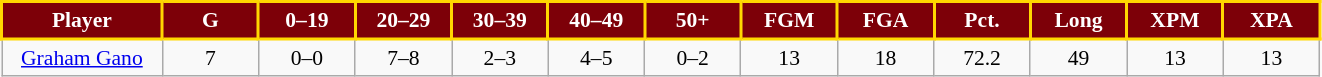<table class="wikitable sortable" style="font-size:90%">
<tr>
<th style="background:#7d0008; color:white; border:2px solid gold; width:10%;">Player</th>
<th style="background:#7d0008; color:white; border:2px solid gold; width:6%;">G</th>
<th style="background:#7d0008; color:white; border:2px solid gold; width:6%;">0–19</th>
<th style="background:#7d0008; color:white; border:2px solid gold; width:6%;">20–29</th>
<th style="background:#7d0008; color:white; border:2px solid gold; width:6%;">30–39</th>
<th style="background:#7d0008; color:white; border:2px solid gold; width:6%;">40–49</th>
<th style="background:#7d0008; color:white; border:2px solid gold; width:6%;">50+</th>
<th style="background:#7d0008; color:white; border:2px solid gold; width:6%;">FGM</th>
<th style="background:#7d0008; color:white; border:2px solid gold; width:6%;">FGA</th>
<th style="background:#7d0008; color:white; border:2px solid gold; width:6%;">Pct.</th>
<th style="background:#7d0008; color:white; border:2px solid gold; width:6%;">Long</th>
<th style="background:#7d0008; color:white; border:2px solid gold; width:6%;">XPM</th>
<th style="background:#7d0008; color:white; border:2px solid gold; width:6%;">XPA</th>
</tr>
<tr style="text-align:center;">
<td><a href='#'>Graham Gano</a></td>
<td>7</td>
<td>0–0</td>
<td>7–8</td>
<td>2–3</td>
<td>4–5</td>
<td>0–2</td>
<td>13</td>
<td>18</td>
<td>72.2</td>
<td>49</td>
<td>13</td>
<td>13</td>
</tr>
</table>
